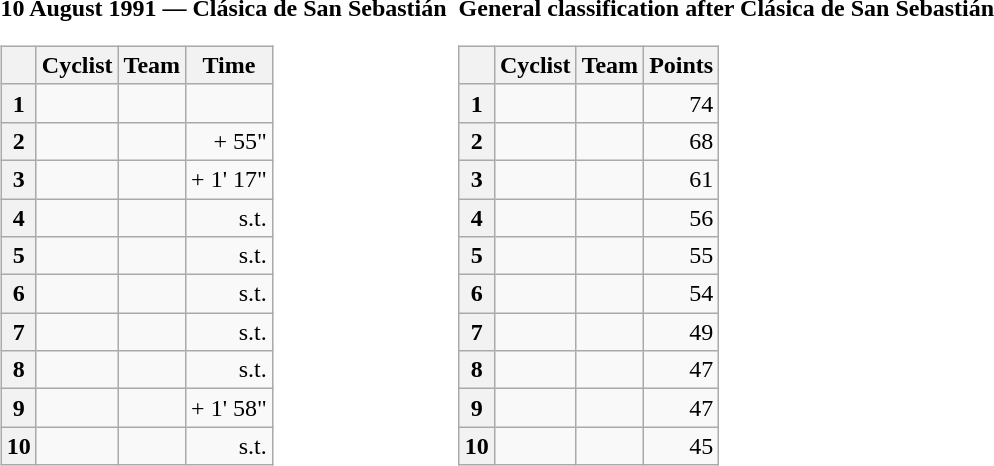<table>
<tr>
<td><strong>10 August 1991 — Clásica de San Sebastián </strong><br><table class="wikitable">
<tr>
<th></th>
<th>Cyclist</th>
<th>Team</th>
<th>Time</th>
</tr>
<tr>
<th>1</th>
<td></td>
<td></td>
<td align="right"></td>
</tr>
<tr>
<th>2</th>
<td></td>
<td></td>
<td align="right">+ 55"</td>
</tr>
<tr>
<th>3</th>
<td></td>
<td></td>
<td align="right">+ 1' 17"</td>
</tr>
<tr>
<th>4</th>
<td></td>
<td></td>
<td align="right">s.t.</td>
</tr>
<tr>
<th>5</th>
<td></td>
<td></td>
<td align="right">s.t.</td>
</tr>
<tr>
<th>6</th>
<td></td>
<td></td>
<td align="right">s.t.</td>
</tr>
<tr>
<th>7</th>
<td></td>
<td></td>
<td align="right">s.t.</td>
</tr>
<tr>
<th>8</th>
<td></td>
<td></td>
<td align="right">s.t.</td>
</tr>
<tr>
<th>9</th>
<td></td>
<td></td>
<td align="right">+ 1' 58"</td>
</tr>
<tr>
<th>10</th>
<td></td>
<td></td>
<td align="right">s.t.</td>
</tr>
</table>
</td>
<td></td>
<td><strong>General classification after Clásica de San Sebastián</strong><br><table class="wikitable">
<tr>
<th></th>
<th>Cyclist</th>
<th>Team</th>
<th>Points</th>
</tr>
<tr>
<th>1</th>
<td> </td>
<td></td>
<td align="right">74</td>
</tr>
<tr>
<th>2</th>
<td></td>
<td></td>
<td align="right">68</td>
</tr>
<tr>
<th>3</th>
<td></td>
<td></td>
<td align="right">61</td>
</tr>
<tr>
<th>4</th>
<td></td>
<td></td>
<td align="right">56</td>
</tr>
<tr>
<th>5</th>
<td></td>
<td></td>
<td align="right">55</td>
</tr>
<tr>
<th>6</th>
<td></td>
<td></td>
<td align="right">54</td>
</tr>
<tr>
<th>7</th>
<td></td>
<td></td>
<td align="right">49</td>
</tr>
<tr>
<th>8</th>
<td></td>
<td></td>
<td align="right">47</td>
</tr>
<tr>
<th>9</th>
<td></td>
<td></td>
<td align="right">47</td>
</tr>
<tr>
<th>10</th>
<td></td>
<td></td>
<td align="right">45</td>
</tr>
</table>
</td>
</tr>
</table>
